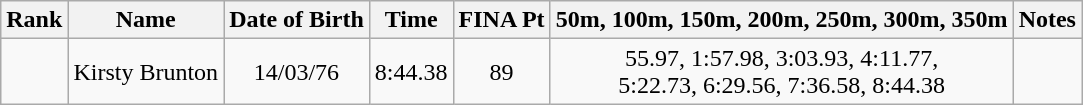<table class="wikitable sortable" style="text-align:center">
<tr>
<th>Rank</th>
<th>Name</th>
<th>Date of Birth</th>
<th>Time</th>
<th>FINA Pt</th>
<th>50m, 100m, 150m, 200m, 250m, 300m, 350m</th>
<th>Notes</th>
</tr>
<tr>
<td></td>
<td align=left> Kirsty Brunton</td>
<td>14/03/76</td>
<td>8:44.38</td>
<td>89</td>
<td>55.97, 1:57.98, 3:03.93, 4:11.77,<br>5:22.73, 6:29.56, 7:36.58, 8:44.38</td>
<td></td>
</tr>
</table>
